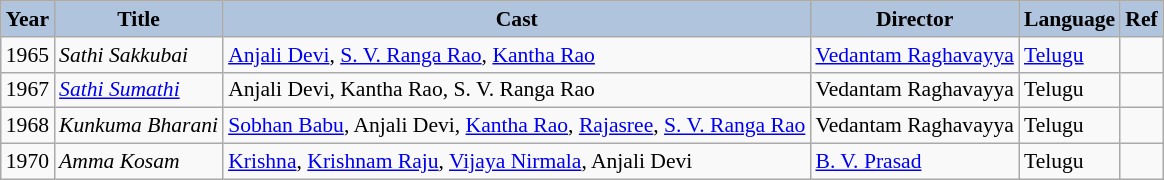<table class="wikitable" style="font-size:90%">
<tr style="text-align:center;">
<th style="text-align:center; background:#b0c4de;">Year</th>
<th style="text-align:center; background:#b0c4de;">Title</th>
<th style="text-align:center; background:#b0c4de;">Cast</th>
<th style="text-align:center; background:#b0c4de;">Director</th>
<th style="text-align:center; background:#b0c4de;">Language</th>
<th style="text-align:center; background:#b0c4de;">Ref</th>
</tr>
<tr>
<td>1965</td>
<td><em>Sathi Sakkubai</em></td>
<td><a href='#'>Anjali Devi</a>, <a href='#'>S. V. Ranga Rao</a>, <a href='#'>Kantha Rao</a></td>
<td><a href='#'>Vedantam Raghavayya</a></td>
<td><a href='#'>Telugu</a></td>
<td></td>
</tr>
<tr>
<td>1967</td>
<td><a href='#'><em>Sathi Sumathi</em></a></td>
<td>Anjali Devi, Kantha Rao, S. V. Ranga Rao</td>
<td>Vedantam Raghavayya</td>
<td>Telugu</td>
<td></td>
</tr>
<tr>
<td>1968</td>
<td><em>Kunkuma Bharani</em></td>
<td><a href='#'>Sobhan Babu</a>, Anjali Devi, <a href='#'>Kantha Rao</a>, <a href='#'>Rajasree</a>, <a href='#'>S. V. Ranga Rao</a></td>
<td>Vedantam Raghavayya</td>
<td>Telugu</td>
<td></td>
</tr>
<tr>
<td>1970</td>
<td><em>Amma Kosam</em></td>
<td><a href='#'>Krishna</a>, <a href='#'>Krishnam Raju</a>, <a href='#'>Vijaya Nirmala</a>, Anjali Devi</td>
<td><a href='#'>B. V. Prasad</a></td>
<td>Telugu</td>
<td></td>
</tr>
</table>
